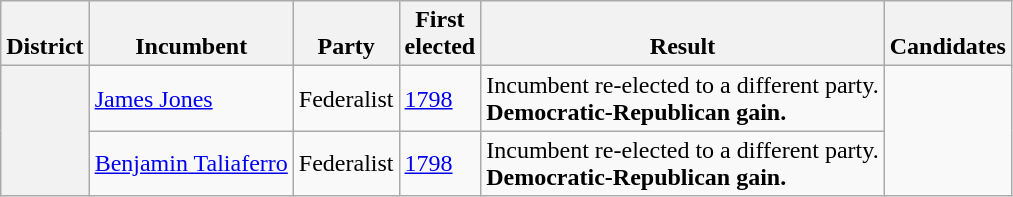<table class=wikitable>
<tr valign=bottom>
<th>District</th>
<th>Incumbent</th>
<th>Party</th>
<th>First<br>elected</th>
<th>Result</th>
<th>Candidates</th>
</tr>
<tr>
<th rowspan=2><br></th>
<td><a href='#'>James Jones</a></td>
<td>Federalist</td>
<td><a href='#'>1798</a></td>
<td>Incumbent re-elected to a different party.<br><strong>Democratic-Republican gain.</strong></td>
<td rowspan=2 nowrap></td>
</tr>
<tr>
<td><a href='#'>Benjamin Taliaferro</a></td>
<td>Federalist</td>
<td><a href='#'>1798</a></td>
<td>Incumbent re-elected to a different party.<br><strong>Democratic-Republican gain.</strong></td>
</tr>
</table>
